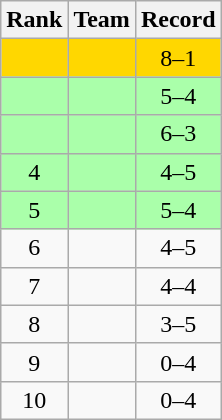<table class="wikitable">
<tr>
<th>Rank</th>
<th>Team</th>
<th>Record</th>
</tr>
<tr bgcolor=gold>
<td align=center></td>
<td></td>
<td align=center>8–1</td>
</tr>
<tr bgcolor=#aaffaa>
<td align=center></td>
<td></td>
<td align=center>5–4</td>
</tr>
<tr bgcolor=#aaffaa>
<td align=center></td>
<td></td>
<td align=center>6–3</td>
</tr>
<tr bgcolor=#aaffaa>
<td align=center>4</td>
<td></td>
<td align=center>4–5</td>
</tr>
<tr bgcolor=#aaffaa>
<td align=center>5</td>
<td></td>
<td align=center>5–4</td>
</tr>
<tr>
<td align=center>6</td>
<td></td>
<td align=center>4–5</td>
</tr>
<tr>
<td align=center>7</td>
<td></td>
<td align=center>4–4</td>
</tr>
<tr>
<td align=center>8</td>
<td></td>
<td align=center>3–5</td>
</tr>
<tr>
<td align=center>9</td>
<td></td>
<td align=center>0–4</td>
</tr>
<tr>
<td align=center>10</td>
<td></td>
<td align=center>0–4</td>
</tr>
</table>
